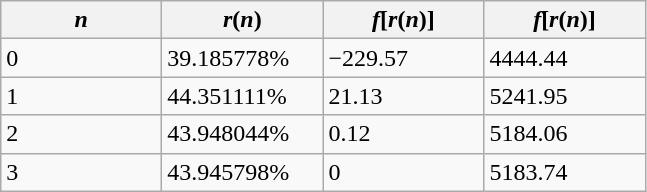<table class="wikitable">
<tr>
<th width="100"><em>n</em></th>
<th width="100"><em>r</em>(<em>n</em>)</th>
<th width="100"><em>f</em>[<em>r</em>(<em>n</em>)]</th>
<th width="100"><em>f</em>[<em>r</em>(<em>n</em>)]</th>
</tr>
<tr>
<td>0</td>
<td>39.185778%</td>
<td>−229.57</td>
<td>4444.44</td>
</tr>
<tr>
<td>1</td>
<td>44.351111%</td>
<td>21.13</td>
<td>5241.95</td>
</tr>
<tr>
<td>2</td>
<td>43.948044%</td>
<td>0.12</td>
<td>5184.06</td>
</tr>
<tr>
<td>3</td>
<td>43.945798%</td>
<td>0</td>
<td>5183.74</td>
</tr>
</table>
